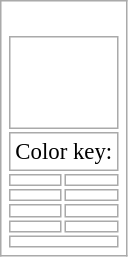<table class="wikitable floatright" style="background: none";>
<tr>
<td><br><table class="floatright" style="font-size: 95%";>
<tr>
<td colspan=3><br>



<br>




<br>




</td>
</tr>
<tr>
<td colspan=2>Color key:</td>
</tr>
<tr>
<td></td>
<td></td>
</tr>
<tr>
<td></td>
<td></td>
</tr>
<tr>
<td></td>
<td></td>
</tr>
<tr>
<td></td>
<td></td>
</tr>
<tr>
<td colspan=2></td>
</tr>
</table>
</td>
</tr>
</table>
